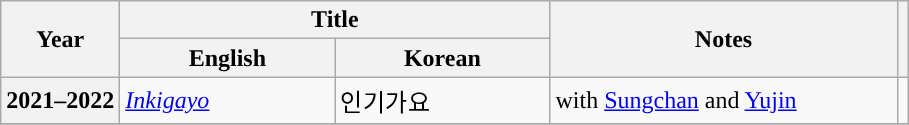<table class="wikitable sortable plainrowheaders">
<tr>
<th scope="col" rowspan="2">Year</th>
<th scope="col" colspan="2">Title</th>
<th scope="col" rowspan="2" style="width:14em;">Notes</th>
<th scope="col" rowspan="2" class="unsortable"></th>
</tr>
<tr>
<th scope="col" style="width:8.5em;">English</th>
<th scope="col" style="width:8.5em;">Korean</th>
</tr>
<tr>
<th scope="row">2021–2022</th>
<td><em><a href='#'>Inkigayo</a></em></td>
<td>인기가요</td>
<td>with <a href='#'>Sungchan</a> and <a href='#'>Yujin</a></td>
<td style="text-align:center"></td>
</tr>
<tr>
</tr>
</table>
